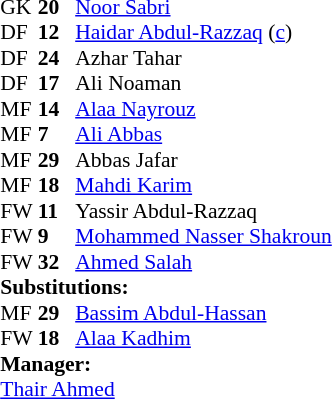<table style="font-size: 90%" cellspacing="0" cellpadding="0" align="center">
<tr>
<td colspan="4"></td>
</tr>
<tr>
<th width="25"></th>
<th width="25"></th>
</tr>
<tr>
<td>GK</td>
<td><strong>20</strong></td>
<td> <a href='#'>Noor Sabri</a></td>
</tr>
<tr>
<td>DF</td>
<td><strong>12</strong></td>
<td> <a href='#'>Haidar Abdul-Razzaq</a> (<a href='#'>c</a>)</td>
</tr>
<tr>
<td>DF</td>
<td><strong>24</strong></td>
<td> Azhar Tahar</td>
</tr>
<tr>
<td>DF</td>
<td><strong>17</strong></td>
<td> Ali Noaman</td>
<td></td>
</tr>
<tr>
<td>MF</td>
<td><strong>14</strong></td>
<td> <a href='#'>Alaa Nayrouz</a></td>
</tr>
<tr>
<td>MF</td>
<td><strong>7</strong></td>
<td> <a href='#'>Ali Abbas</a></td>
</tr>
<tr>
<td>MF</td>
<td><strong>29</strong></td>
<td> Abbas Jafar</td>
<td></td>
<td></td>
</tr>
<tr>
<td>MF</td>
<td><strong>18</strong></td>
<td> <a href='#'>Mahdi Karim</a></td>
<td></td>
<td></td>
</tr>
<tr>
<td>FW</td>
<td><strong>11</strong></td>
<td> Yassir Abdul-Razzaq</td>
</tr>
<tr>
<td>FW</td>
<td><strong>9</strong></td>
<td> <a href='#'>Mohammed Nasser Shakroun</a></td>
</tr>
<tr>
<td>FW</td>
<td><strong>32</strong></td>
<td> <a href='#'>Ahmed Salah</a></td>
</tr>
<tr>
<td colspan=4><strong>Substitutions:</strong></td>
</tr>
<tr>
<td>MF</td>
<td><strong>29</strong></td>
<td> <a href='#'>Bassim Abdul-Hassan</a></td>
<td></td>
<td></td>
</tr>
<tr>
<td>FW</td>
<td><strong>18</strong></td>
<td> <a href='#'>Alaa Kadhim</a></td>
<td></td>
<td></td>
</tr>
<tr>
<td colspan=4><strong>Manager:</strong></td>
</tr>
<tr>
<td colspan="4"> <a href='#'>Thair Ahmed</a></td>
</tr>
</table>
